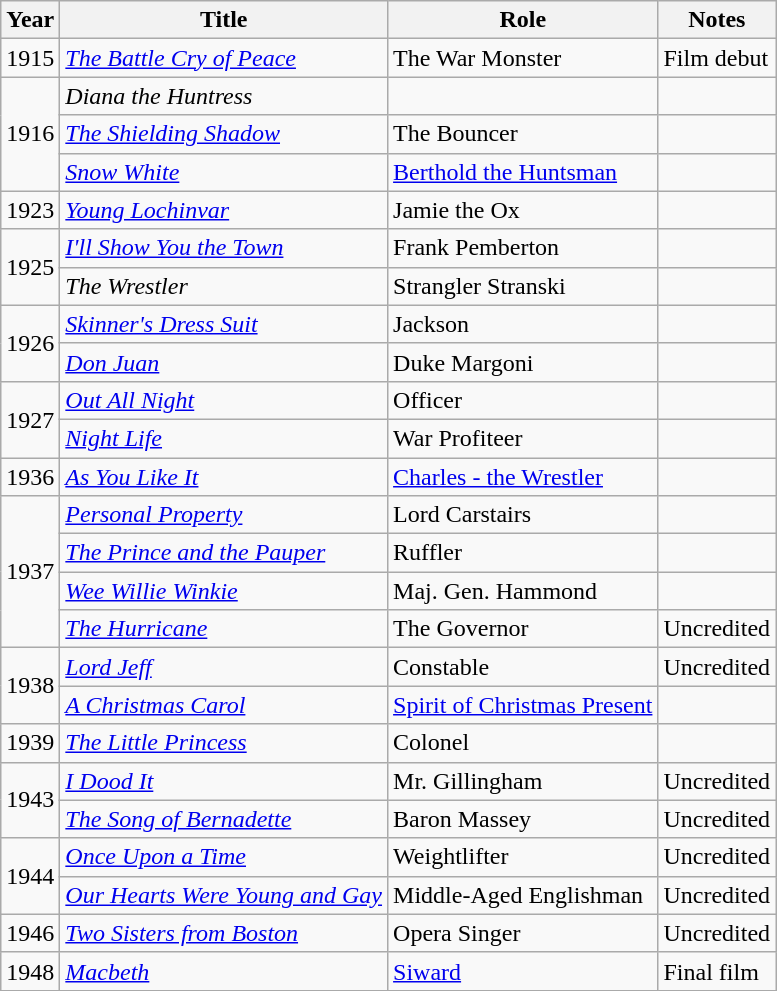<table class="wikitable">
<tr>
<th>Year</th>
<th>Title</th>
<th>Role</th>
<th>Notes</th>
</tr>
<tr>
<td>1915</td>
<td><em><a href='#'>The Battle Cry of Peace</a></em></td>
<td>The War Monster</td>
<td>Film debut</td>
</tr>
<tr>
<td rowspan=3>1916</td>
<td><em>Diana the Huntress</em></td>
<td></td>
<td></td>
</tr>
<tr>
<td><em><a href='#'>The Shielding Shadow</a></em></td>
<td>The Bouncer</td>
<td></td>
</tr>
<tr>
<td><em><a href='#'>Snow White</a></em></td>
<td><a href='#'>Berthold the Huntsman</a></td>
<td></td>
</tr>
<tr>
<td>1923</td>
<td><em><a href='#'>Young Lochinvar</a></em></td>
<td>Jamie the Ox</td>
<td></td>
</tr>
<tr>
<td rowspan=2>1925</td>
<td><em><a href='#'>I'll Show You the Town</a></em></td>
<td>Frank Pemberton</td>
<td></td>
</tr>
<tr>
<td><em>The Wrestler</em></td>
<td>Strangler Stranski</td>
<td></td>
</tr>
<tr>
<td rowspan=2>1926</td>
<td><em><a href='#'>Skinner's Dress Suit</a></em></td>
<td>Jackson</td>
<td></td>
</tr>
<tr>
<td><em><a href='#'>Don Juan</a></em></td>
<td>Duke Margoni</td>
<td></td>
</tr>
<tr>
<td rowspan=2>1927</td>
<td><em><a href='#'>Out All Night</a></em></td>
<td>Officer</td>
<td></td>
</tr>
<tr>
<td><em><a href='#'>Night Life</a></em></td>
<td>War Profiteer</td>
<td></td>
</tr>
<tr>
<td>1936</td>
<td><em><a href='#'>As You Like It</a></em></td>
<td><a href='#'>Charles - the Wrestler</a></td>
<td></td>
</tr>
<tr>
<td rowspan=4>1937</td>
<td><em><a href='#'>Personal Property</a></em></td>
<td>Lord Carstairs</td>
<td></td>
</tr>
<tr>
<td><em><a href='#'>The Prince and the Pauper</a></em></td>
<td>Ruffler</td>
<td></td>
</tr>
<tr>
<td><em><a href='#'>Wee Willie Winkie</a></em></td>
<td>Maj. Gen. Hammond</td>
<td></td>
</tr>
<tr>
<td><em><a href='#'>The Hurricane</a></em></td>
<td>The Governor</td>
<td>Uncredited</td>
</tr>
<tr>
<td rowspan=2>1938</td>
<td><em><a href='#'>Lord Jeff</a></em></td>
<td>Constable</td>
<td>Uncredited</td>
</tr>
<tr>
<td><em><a href='#'>A Christmas Carol</a></em></td>
<td><a href='#'>Spirit of Christmas Present</a></td>
<td></td>
</tr>
<tr>
<td>1939</td>
<td><em><a href='#'>The Little Princess</a></em></td>
<td>Colonel</td>
<td></td>
</tr>
<tr>
<td rowspan=2>1943</td>
<td><em><a href='#'>I Dood It</a></em></td>
<td>Mr. Gillingham</td>
<td>Uncredited</td>
</tr>
<tr>
<td><em><a href='#'>The Song of Bernadette</a></em></td>
<td>Baron Massey</td>
<td>Uncredited</td>
</tr>
<tr>
<td rowspan=2>1944</td>
<td><em><a href='#'>Once Upon a Time</a></em></td>
<td>Weightlifter</td>
<td>Uncredited</td>
</tr>
<tr>
<td><em><a href='#'>Our Hearts Were Young and Gay</a></em></td>
<td>Middle-Aged Englishman</td>
<td>Uncredited</td>
</tr>
<tr>
<td>1946</td>
<td><em><a href='#'>Two Sisters from Boston</a></em></td>
<td>Opera Singer</td>
<td>Uncredited</td>
</tr>
<tr>
<td>1948</td>
<td><em><a href='#'>Macbeth</a></em></td>
<td><a href='#'>Siward</a></td>
<td>Final film</td>
</tr>
<tr>
</tr>
</table>
